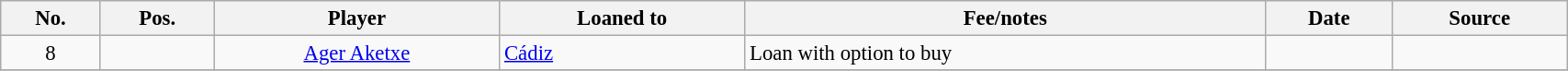<table class="wikitable sortable" style="width:90%; text-align:center; font-size:95%; text-align:left;">
<tr>
<th><strong>No.</strong></th>
<th><strong>Pos.</strong></th>
<th><strong>Player</strong></th>
<th><strong>Loaned to</strong></th>
<th><strong>Fee/notes</strong></th>
<th><strong>Date</strong></th>
<th><strong>Source</strong></th>
</tr>
<tr>
<td align=center>8</td>
<td align=center></td>
<td align=center> <a href='#'>Ager Aketxe</a></td>
<td>  <a href='#'>Cádiz</a></td>
<td>Loan with option to buy</td>
<td></td>
<td></td>
</tr>
<tr>
</tr>
</table>
